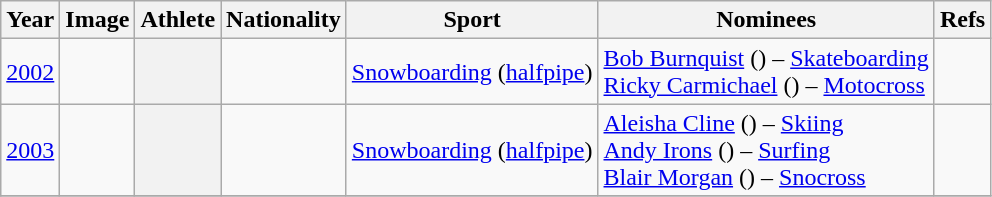<table class="wikitable plainrowheaders sortable" style="text-align:center;">
<tr>
<th scope=col>Year</th>
<th scope=col class=unsortable>Image</th>
<th scope=col>Athlete</th>
<th scope=col>Nationality</th>
<th scope=col>Sport</th>
<th scope=col class=unsortable>Nominees</th>
<th scope=col class=unsortable>Refs</th>
</tr>
<tr>
<td><a href='#'>2002</a></td>
<td></td>
<th scope=row></th>
<td></td>
<td><a href='#'>Snowboarding</a> (<a href='#'>halfpipe</a>)</td>
<td align=left><a href='#'>Bob Burnquist</a> () – <a href='#'>Skateboarding</a><br><a href='#'>Ricky Carmichael</a> () – <a href='#'>Motocross</a></td>
<td></td>
</tr>
<tr>
<td><a href='#'>2003</a></td>
<td></td>
<th scope=row></th>
<td></td>
<td><a href='#'>Snowboarding</a> (<a href='#'>halfpipe</a>)</td>
<td align=left><a href='#'>Aleisha Cline</a> () – <a href='#'>Skiing</a><br><a href='#'>Andy Irons</a> () – <a href='#'>Surfing</a><br><a href='#'>Blair Morgan</a> () – <a href='#'>Snocross</a></td>
<td></td>
</tr>
<tr>
</tr>
</table>
